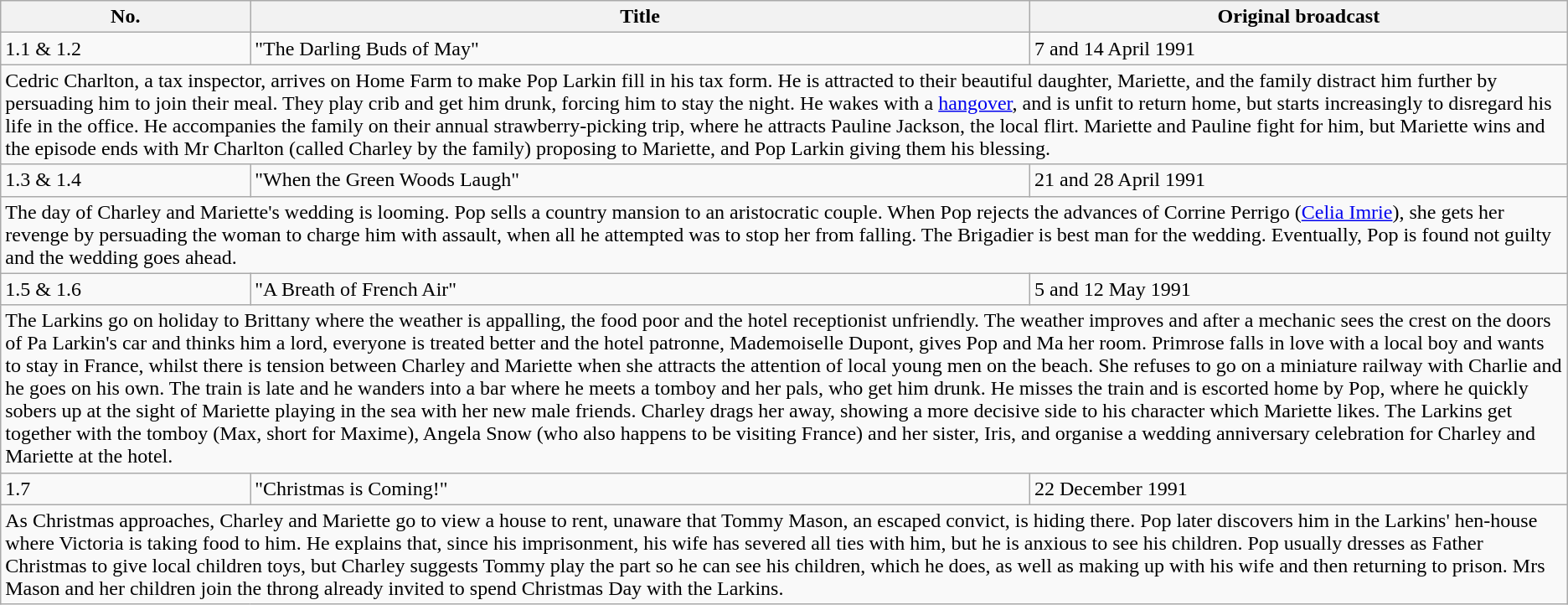<table class="wikitable">
<tr>
<th>No.</th>
<th>Title</th>
<th>Original broadcast</th>
</tr>
<tr>
<td>1.1 & 1.2</td>
<td>"The Darling Buds of May"</td>
<td>7 and 14 April 1991</td>
</tr>
<tr>
<td colspan="3">Cedric Charlton, a tax inspector, arrives on Home Farm to make Pop Larkin fill in his tax form. He is attracted to their beautiful daughter, Mariette, and the family distract him further by persuading him to join their meal. They play crib and get him drunk, forcing him to stay the night. He wakes with a <a href='#'>hangover</a>, and is unfit to return home, but starts increasingly to disregard his life in the office. He accompanies the family on their annual strawberry-picking trip, where he attracts Pauline Jackson, the local flirt. Mariette and Pauline fight for him, but Mariette wins and the episode ends with Mr Charlton (called Charley by the family) proposing to Mariette, and Pop Larkin giving them his blessing.</td>
</tr>
<tr>
<td>1.3 & 1.4</td>
<td>"When the Green Woods Laugh"</td>
<td>21 and 28 April 1991</td>
</tr>
<tr>
<td colspan="3">The day of Charley and Mariette's wedding is looming. Pop sells a country mansion to an aristocratic couple. When Pop rejects the advances of Corrine Perrigo (<a href='#'>Celia Imrie</a>), she gets her revenge by persuading the woman to charge him with assault, when all he attempted was to stop her from falling. The Brigadier is best man for the wedding. Eventually, Pop is found not guilty and the wedding goes ahead.</td>
</tr>
<tr>
<td>1.5 & 1.6</td>
<td>"A Breath of French Air"</td>
<td>5 and 12 May 1991</td>
</tr>
<tr>
<td colspan="3">The Larkins go on holiday to Brittany where the weather is appalling, the food poor and the hotel receptionist unfriendly. The weather improves and after a mechanic sees the crest on the doors of Pa Larkin's car and thinks him a lord, everyone is treated better and the hotel patronne, Mademoiselle Dupont, gives Pop and Ma her room. Primrose falls in love with a local boy and wants to stay in France, whilst there is tension between Charley and Mariette when she attracts the attention of local young men on the beach. She refuses to go on a miniature railway with Charlie and he goes on his own. The train is late and he wanders into a bar where he meets a tomboy and her pals, who get him drunk. He misses the train and is escorted home by Pop, where he quickly sobers up at the sight of Mariette playing in the sea with her new male friends. Charley drags her away, showing a more decisive side to his character which Mariette likes. The Larkins get together with the tomboy (Max, short for Maxime), Angela Snow (who also happens to be visiting France) and her sister, Iris, and organise a wedding anniversary celebration for Charley and Mariette at the hotel.</td>
</tr>
<tr>
<td>1.7</td>
<td>"Christmas is Coming!"</td>
<td>22 December 1991</td>
</tr>
<tr>
<td colspan="3">As Christmas approaches, Charley and Mariette go to view a house to rent, unaware that Tommy Mason, an escaped convict, is hiding there. Pop later discovers him in the Larkins' hen-house where Victoria is taking food to him. He explains that, since his imprisonment, his wife has severed all ties with him, but he is anxious to see his children. Pop usually dresses as Father Christmas to give local children toys, but Charley suggests Tommy play the part so he can see his children, which he does, as well as making up with his wife and then returning to prison. Mrs Mason and her children join the throng already invited to spend Christmas Day with the Larkins.</td>
</tr>
</table>
